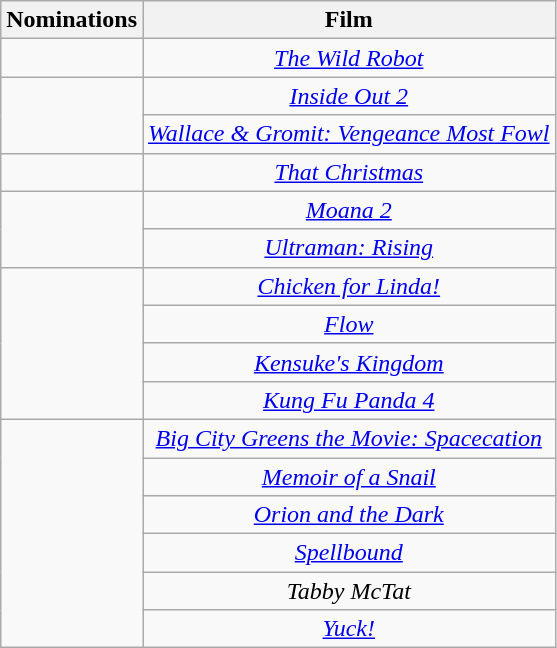<table class="wikitable" style="text-align: center">
<tr>
<th scope="col" width="55">Nominations</th>
<th scope="col" align="center">Film</th>
</tr>
<tr>
<td></td>
<td><em><a href='#'>The Wild Robot</a></em></td>
</tr>
<tr>
<td rowspan="2"></td>
<td><em><a href='#'>Inside Out 2</a></em></td>
</tr>
<tr>
<td><em><a href='#'>Wallace & Gromit: Vengeance Most Fowl</a></em></td>
</tr>
<tr>
<td></td>
<td><em><a href='#'>That Christmas</a></em></td>
</tr>
<tr>
<td rowspan="2"></td>
<td><em><a href='#'>Moana 2</a></em></td>
</tr>
<tr>
<td><em><a href='#'>Ultraman: Rising</a></em></td>
</tr>
<tr>
<td rowspan="4"></td>
<td><em><a href='#'>Chicken for Linda!</a></em></td>
</tr>
<tr>
<td><em><a href='#'>Flow</a></em></td>
</tr>
<tr>
<td><em><a href='#'>Kensuke's Kingdom</a></em></td>
</tr>
<tr>
<td><em><a href='#'>Kung Fu Panda 4</a></em></td>
</tr>
<tr>
<td rowspan="6"></td>
<td><em><a href='#'>Big City Greens the Movie: Spacecation</a></em></td>
</tr>
<tr>
<td><em><a href='#'>Memoir of a Snail</a></em></td>
</tr>
<tr>
<td><em><a href='#'>Orion and the Dark</a></em></td>
</tr>
<tr>
<td><em><a href='#'>Spellbound</a></em></td>
</tr>
<tr>
<td><em>Tabby McTat</em></td>
</tr>
<tr>
<td><em><a href='#'>Yuck!</a></em></td>
</tr>
</table>
